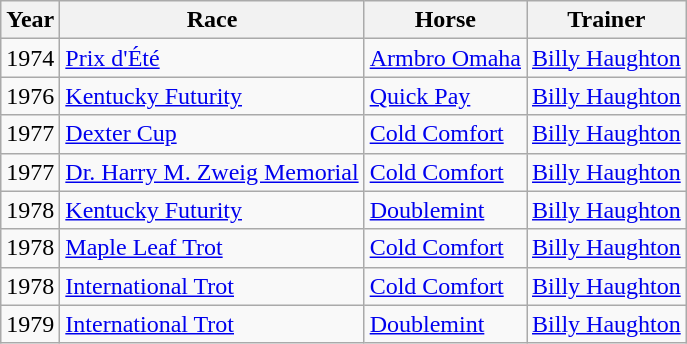<table class="wikitable sortable">
<tr>
<th>Year</th>
<th>Race</th>
<th>Horse</th>
<th>Trainer</th>
</tr>
<tr>
<td>1974</td>
<td> <a href='#'>Prix d'Été</a></td>
<td><a href='#'>Armbro Omaha</a></td>
<td><a href='#'>Billy Haughton</a></td>
</tr>
<tr>
<td>1976</td>
<td> <a href='#'>Kentucky Futurity</a></td>
<td><a href='#'>Quick Pay</a></td>
<td><a href='#'>Billy Haughton</a></td>
</tr>
<tr>
<td>1977</td>
<td> <a href='#'>Dexter Cup</a></td>
<td><a href='#'>Cold Comfort</a></td>
<td><a href='#'>Billy Haughton</a></td>
</tr>
<tr>
<td>1977</td>
<td> <a href='#'>Dr. Harry M. Zweig Memorial</a></td>
<td><a href='#'>Cold Comfort</a></td>
<td><a href='#'>Billy Haughton</a></td>
</tr>
<tr>
<td>1978</td>
<td> <a href='#'>Kentucky Futurity</a></td>
<td><a href='#'>Doublemint</a></td>
<td><a href='#'>Billy Haughton</a></td>
</tr>
<tr>
<td>1978</td>
<td> <a href='#'>Maple Leaf Trot</a></td>
<td><a href='#'>Cold Comfort</a></td>
<td><a href='#'>Billy Haughton</a></td>
</tr>
<tr>
<td>1978</td>
<td> <a href='#'>International Trot</a></td>
<td><a href='#'>Cold Comfort</a></td>
<td><a href='#'>Billy Haughton</a></td>
</tr>
<tr>
<td>1979</td>
<td> <a href='#'>International Trot</a></td>
<td><a href='#'>Doublemint</a></td>
<td><a href='#'>Billy Haughton</a></td>
</tr>
</table>
